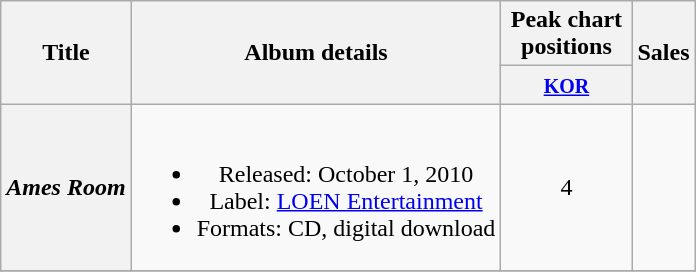<table class="wikitable plainrowheaders" style="text-align:center;">
<tr>
<th scope="col" rowspan="2">Title</th>
<th scope="col" rowspan="2">Album details</th>
<th scope="col" colspan="1" style="width:5em;">Peak chart positions</th>
<th scope="col" rowspan="2">Sales</th>
</tr>
<tr>
<th><small><a href='#'>KOR</a></small><br></th>
</tr>
<tr>
<th scope="row"><em>Ames Room</em><br></th>
<td><br><ul><li>Released: October 1, 2010</li><li>Label: <a href='#'>LOEN Entertainment</a></li><li>Formats: CD, digital download</li></ul></td>
<td>4</td>
<td></td>
</tr>
<tr>
</tr>
</table>
